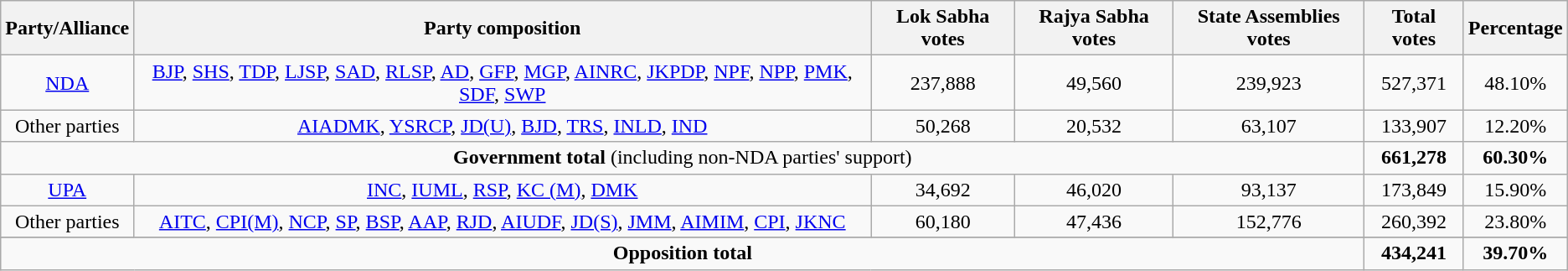<table class="wikitable" | align="center">
<tr>
<th>Party/Alliance</th>
<th>Party composition</th>
<th>Lok Sabha votes</th>
<th>Rajya Sabha votes</th>
<th>State Assemblies votes</th>
<th>Total votes</th>
<th>Percentage</th>
</tr>
<tr style="text-align:center">
<td><a href='#'>NDA</a></td>
<td><a href='#'>BJP</a>, <a href='#'>SHS</a>, <a href='#'>TDP</a>, <a href='#'>LJSP</a>, <a href='#'>SAD</a>, <a href='#'>RLSP</a>, <a href='#'>AD</a>, <a href='#'>GFP</a>, <a href='#'>MGP</a>, <a href='#'>AINRC</a>, <a href='#'>JKPDP</a>, <a href='#'>NPF</a>, <a href='#'>NPP</a>, <a href='#'>PMK</a>, <a href='#'>SDF</a>, <a href='#'>SWP</a></td>
<td>237,888</td>
<td>49,560</td>
<td>239,923</td>
<td>527,371</td>
<td>48.10%</td>
</tr>
<tr style="text-align:center">
<td>Other parties</td>
<td><a href='#'>AIADMK</a>, <a href='#'>YSRCP</a>, <a href='#'>JD(U)</a>, <a href='#'>BJD</a>, <a href='#'>TRS</a>, <a href='#'>INLD</a>, <a href='#'>IND</a></td>
<td>50,268</td>
<td>20,532</td>
<td>63,107</td>
<td>133,907</td>
<td>12.20%</td>
</tr>
<tr style="text-align:center">
<td colspan="5"><strong> Government total</strong> (including non-NDA parties' support)</td>
<td><strong>661,278</strong></td>
<td><strong>60.30%</strong></td>
</tr>
<tr style="text-align:center">
<td><a href='#'>UPA</a></td>
<td><a href='#'>INC</a>, <a href='#'>IUML</a>, <a href='#'>RSP</a>, <a href='#'>KC (M)</a>, <a href='#'>DMK</a></td>
<td>34,692</td>
<td>46,020</td>
<td>93,137</td>
<td>173,849</td>
<td>15.90%</td>
</tr>
<tr style="text-align:center">
<td>Other parties</td>
<td><a href='#'>AITC</a>, <a href='#'>CPI(M)</a>, <a href='#'>NCP</a>, <a href='#'>SP</a>, <a href='#'>BSP</a>, <a href='#'>AAP</a>, <a href='#'>RJD</a>, <a href='#'>AIUDF</a>, <a href='#'>JD(S)</a>, <a href='#'>JMM</a>, <a href='#'>AIMIM</a>, <a href='#'>CPI</a>, <a href='#'>JKNC</a></td>
<td>60,180</td>
<td>47,436</td>
<td>152,776</td>
<td>260,392</td>
<td>23.80%</td>
</tr>
<tr>
</tr>
<tr style="text-align:center">
<td colspan="5"><strong> Opposition total</strong></td>
<td><strong>434,241</strong></td>
<td><strong>39.70%</strong></td>
</tr>
</table>
